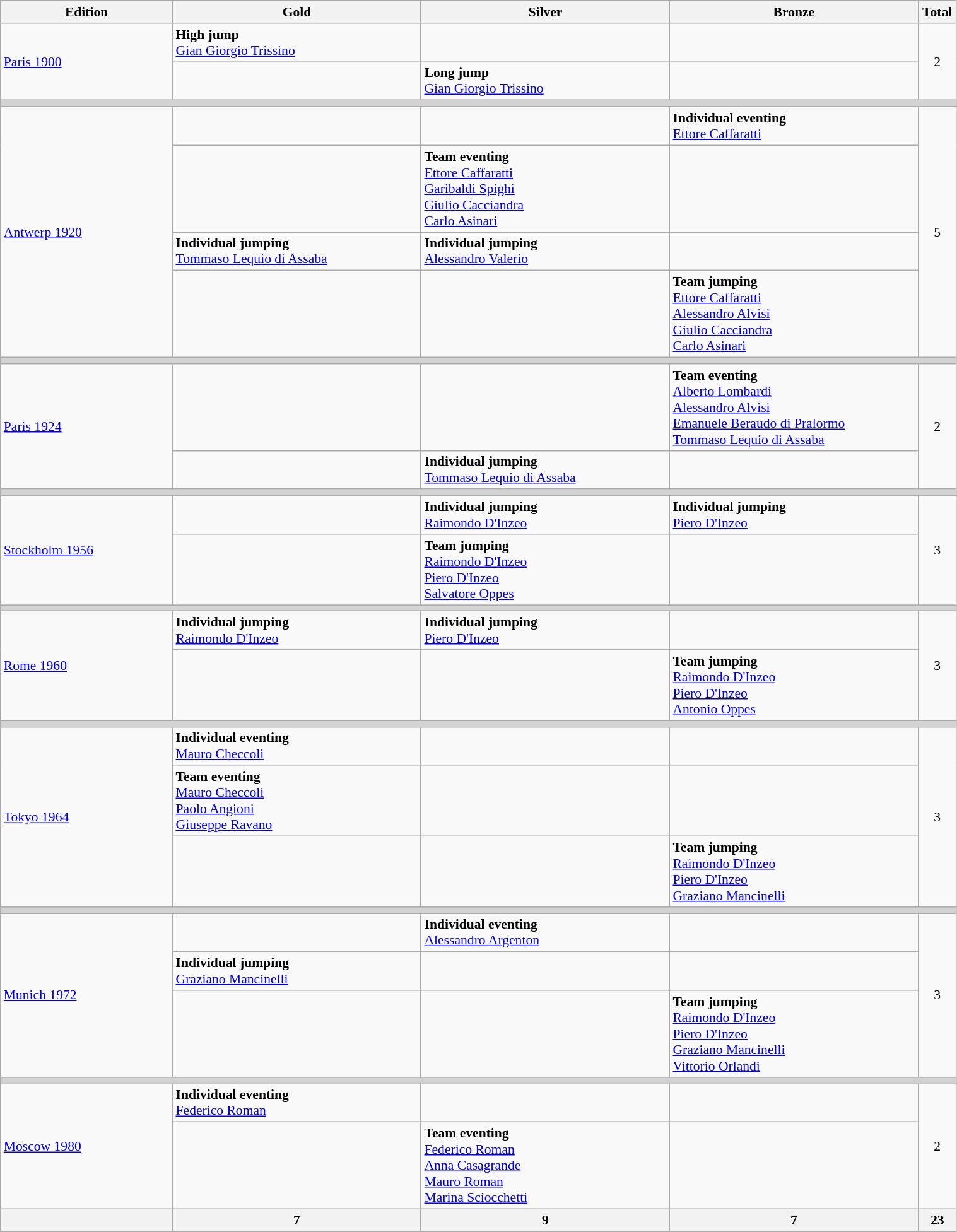<table class="wikitable" width=80% style="font-size:90%; text-align:left;">
<tr>
<th width=18%>Edition</th>
<th width=26%> Gold</th>
<th width=26%> Silver</th>
<th width=26%> Bronze</th>
<th width=4%>Total</th>
</tr>
<tr>
<td rowspan=2> <a href='#'>Paris 1900</a></td>
<td><strong>High jump</strong><br><a href='#'>Gian Giorgio Trissino</a></td>
<td></td>
<td></td>
<td rowspan=2 align=center>2</td>
</tr>
<tr>
<td></td>
<td><strong>Long jump</strong><br><a href='#'>Gian Giorgio Trissino</a></td>
<td></td>
</tr>
<tr bgcolor=lightgrey>
<td colspan=5></td>
</tr>
<tr>
<td rowspan=4> <a href='#'>Antwerp 1920</a></td>
<td></td>
<td></td>
<td><strong>Individual eventing</strong><br><a href='#'>Ettore Caffaratti</a></td>
<td rowspan=4 align=center>5</td>
</tr>
<tr>
<td></td>
<td><strong>Team eventing</strong><br><a href='#'>Ettore Caffaratti</a><br><a href='#'>Garibaldi Spighi</a><br><a href='#'>Giulio Cacciandra</a><br><a href='#'>Carlo Asinari</a></td>
<td></td>
</tr>
<tr>
<td><strong>Individual jumping</strong><br><a href='#'>Tommaso Lequio di Assaba</a></td>
<td><strong>Individual jumping</strong><br><a href='#'>Alessandro Valerio</a></td>
<td></td>
</tr>
<tr>
<td></td>
<td></td>
<td><strong>Team jumping</strong><br><a href='#'>Ettore Caffaratti</a><br><a href='#'>Alessandro Alvisi</a><br><a href='#'>Giulio Cacciandra</a><br><a href='#'>Carlo Asinari</a></td>
</tr>
<tr bgcolor=lightgrey>
<td colspan=5></td>
</tr>
<tr>
<td rowspan=2> <a href='#'>Paris 1924</a></td>
<td></td>
<td></td>
<td><strong>Team eventing</strong><br><a href='#'>Alberto Lombardi</a><br><a href='#'>Alessandro Alvisi</a><br><a href='#'>Emanuele Beraudo di Pralormo</a><br><a href='#'>Tommaso Lequio di Assaba</a></td>
<td rowspan=2 align=center>2</td>
</tr>
<tr>
<td></td>
<td><strong>Individual jumping</strong><br><a href='#'>Tommaso Lequio di Assaba</a></td>
<td></td>
</tr>
<tr bgcolor=lightgrey>
<td colspan=5></td>
</tr>
<tr>
<td rowspan=2> <a href='#'>Stockholm 1956</a></td>
<td></td>
<td><strong>Individual jumping</strong><br><a href='#'>Raimondo D'Inzeo</a></td>
<td><strong>Individual jumping</strong><br><a href='#'>Piero D'Inzeo</a></td>
<td rowspan=2 align=center>3</td>
</tr>
<tr>
<td></td>
<td><strong>Team jumping</strong><br><a href='#'>Raimondo D'Inzeo</a><br><a href='#'>Piero D'Inzeo</a><br><a href='#'>Salvatore Oppes</a></td>
<td></td>
</tr>
<tr bgcolor=lightgrey>
<td colspan=5></td>
</tr>
<tr>
<td rowspan=2> <a href='#'>Rome 1960</a></td>
<td><strong>Individual jumping</strong><br><a href='#'>Raimondo D'Inzeo</a></td>
<td><strong>Individual jumping</strong><br><a href='#'>Piero D'Inzeo</a></td>
<td></td>
<td rowspan=2 align=center>3</td>
</tr>
<tr>
<td></td>
<td></td>
<td><strong>Team jumping</strong><br><a href='#'>Raimondo D'Inzeo</a><br><a href='#'>Piero D'Inzeo</a><br><a href='#'>Antonio Oppes</a></td>
</tr>
<tr bgcolor=lightgrey>
<td colspan=5></td>
</tr>
<tr>
<td rowspan=3> <a href='#'>Tokyo 1964</a></td>
<td><strong>Individual eventing</strong><br><a href='#'>Mauro Checcoli</a></td>
<td></td>
<td></td>
<td rowspan=3 align=center>3</td>
</tr>
<tr>
<td><strong>Team eventing</strong><br><a href='#'>Mauro Checcoli</a><br><a href='#'>Paolo Angioni</a><br><a href='#'>Giuseppe Ravano</a></td>
<td></td>
<td></td>
</tr>
<tr>
<td></td>
<td></td>
<td><strong>Team jumping</strong><br><a href='#'>Raimondo D'Inzeo</a><br><a href='#'>Piero D'Inzeo</a><br><a href='#'>Graziano Mancinelli</a></td>
</tr>
<tr bgcolor=lightgrey>
<td colspan=5></td>
</tr>
<tr>
<td rowspan=3 align=left> <a href='#'>Munich 1972</a></td>
<td></td>
<td><strong>Individual eventing</strong><br><a href='#'>Alessandro Argenton</a></td>
<td></td>
<td rowspan=3 align=center>3</td>
</tr>
<tr>
<td><strong>Individual jumping</strong><br><a href='#'>Graziano Mancinelli</a></td>
<td></td>
<td></td>
</tr>
<tr>
<td></td>
<td></td>
<td><strong>Team jumping</strong><br><a href='#'>Raimondo D'Inzeo</a><br><a href='#'>Piero D'Inzeo</a><br><a href='#'>Graziano Mancinelli</a><br><a href='#'>Vittorio Orlandi</a></td>
</tr>
<tr bgcolor=lightgrey>
<td colspan=5></td>
</tr>
<tr>
<td rowspan=2 align=left> <a href='#'>Moscow 1980</a></td>
<td><strong>Individual eventing</strong><br><a href='#'>Federico Roman</a></td>
<td></td>
<td></td>
<td rowspan=2 align=center>2</td>
</tr>
<tr>
<td></td>
<td><strong>Team eventing</strong><br><a href='#'>Federico Roman</a><br><a href='#'>Anna Casagrande</a><br><a href='#'>Mauro Roman</a><br><a href='#'>Marina Sciocchetti</a></td>
<td></td>
</tr>
<tr>
<th></th>
<th>7</th>
<th>9</th>
<th>7</th>
<th>23</th>
</tr>
</table>
